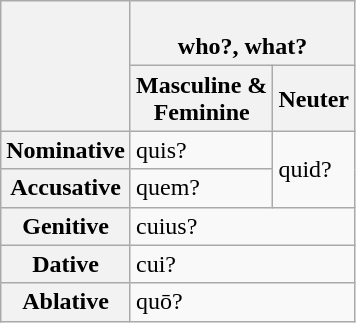<table class="wikitable">
<tr>
<th rowspan="2"></th>
<th colspan="2"><br>who?, what?</th>
</tr>
<tr>
<th>Masculine &<br>Feminine</th>
<th>Neuter</th>
</tr>
<tr>
<th>Nominative</th>
<td>quis?</td>
<td rowspan="2">quid?</td>
</tr>
<tr>
<th>Accusative</th>
<td>quem?</td>
</tr>
<tr>
<th>Genitive</th>
<td colspan="2">cuius?</td>
</tr>
<tr>
<th>Dative</th>
<td colspan="2">cui?</td>
</tr>
<tr>
<th>Ablative</th>
<td colspan="2">quō?</td>
</tr>
</table>
